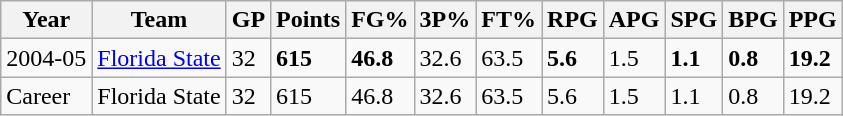<table class="wikitable">
<tr>
<th>Year</th>
<th>Team</th>
<th>GP</th>
<th>Points</th>
<th>FG%</th>
<th>3P%</th>
<th>FT%</th>
<th>RPG</th>
<th>APG</th>
<th>SPG</th>
<th>BPG</th>
<th>PPG</th>
</tr>
<tr>
<td>2004-05</td>
<td><a href='#'>Florida State</a></td>
<td>32</td>
<td><strong>615</strong></td>
<td><strong>46.8</strong></td>
<td>32.6</td>
<td>63.5</td>
<td><strong>5.6</strong></td>
<td>1.5</td>
<td><strong>1.1</strong></td>
<td><strong>0.8</strong></td>
<td><strong>19.2</strong></td>
</tr>
<tr>
<td>Career</td>
<td>Florida State</td>
<td>32</td>
<td>615</td>
<td>46.8</td>
<td>32.6</td>
<td>63.5</td>
<td>5.6</td>
<td>1.5</td>
<td>1.1</td>
<td>0.8</td>
<td>19.2</td>
</tr>
</table>
